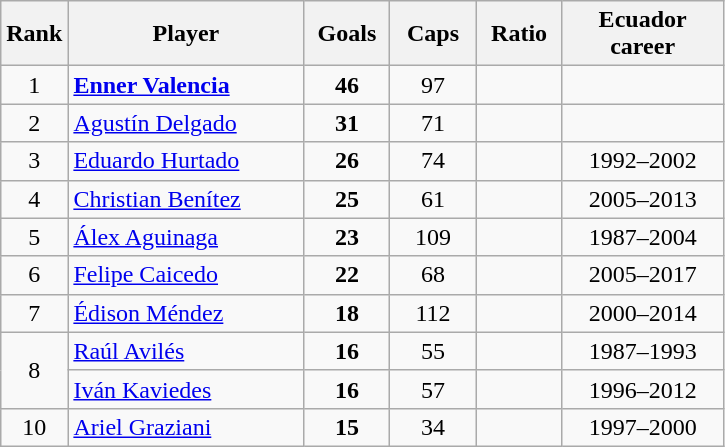<table class="wikitable sortable" style=text-align:center>
<tr>
<th width=30>Rank</th>
<th width=150>Player</th>
<th width=50>Goals</th>
<th width=50>Caps</th>
<th width=50>Ratio</th>
<th width=100>Ecuador career</th>
</tr>
<tr>
<td>1</td>
<td align=left><strong><a href='#'>Enner Valencia</a></strong></td>
<td><strong>46</strong></td>
<td>97</td>
<td></td>
<td></td>
</tr>
<tr>
<td>2</td>
<td align="left"><a href='#'>Agustín Delgado</a></td>
<td><strong>31</strong></td>
<td>71</td>
<td></td>
<td></td>
</tr>
<tr>
<td>3</td>
<td align=left><a href='#'>Eduardo Hurtado</a></td>
<td><strong>26</strong></td>
<td>74</td>
<td></td>
<td>1992–2002</td>
</tr>
<tr>
<td>4</td>
<td align=left><a href='#'>Christian Benítez</a></td>
<td><strong>25</strong></td>
<td>61</td>
<td></td>
<td>2005–2013</td>
</tr>
<tr>
<td>5</td>
<td align=left><a href='#'>Álex Aguinaga</a></td>
<td><strong>23</strong></td>
<td>109</td>
<td></td>
<td>1987–2004</td>
</tr>
<tr>
<td>6</td>
<td align=left><a href='#'>Felipe Caicedo</a></td>
<td><strong>22</strong></td>
<td>68</td>
<td></td>
<td>2005–2017</td>
</tr>
<tr>
<td>7</td>
<td align=left><a href='#'>Édison Méndez</a></td>
<td><strong>18</strong></td>
<td>112</td>
<td></td>
<td>2000–2014</td>
</tr>
<tr>
<td rowspan=2>8</td>
<td align=left><a href='#'>Raúl Avilés</a></td>
<td><strong>16</strong></td>
<td>55</td>
<td></td>
<td>1987–1993</td>
</tr>
<tr>
<td align=left><a href='#'>Iván Kaviedes</a></td>
<td><strong>16</strong></td>
<td>57</td>
<td></td>
<td>1996–2012</td>
</tr>
<tr>
<td>10</td>
<td align=left><a href='#'>Ariel Graziani</a></td>
<td><strong>15</strong></td>
<td>34</td>
<td></td>
<td>1997–2000</td>
</tr>
</table>
